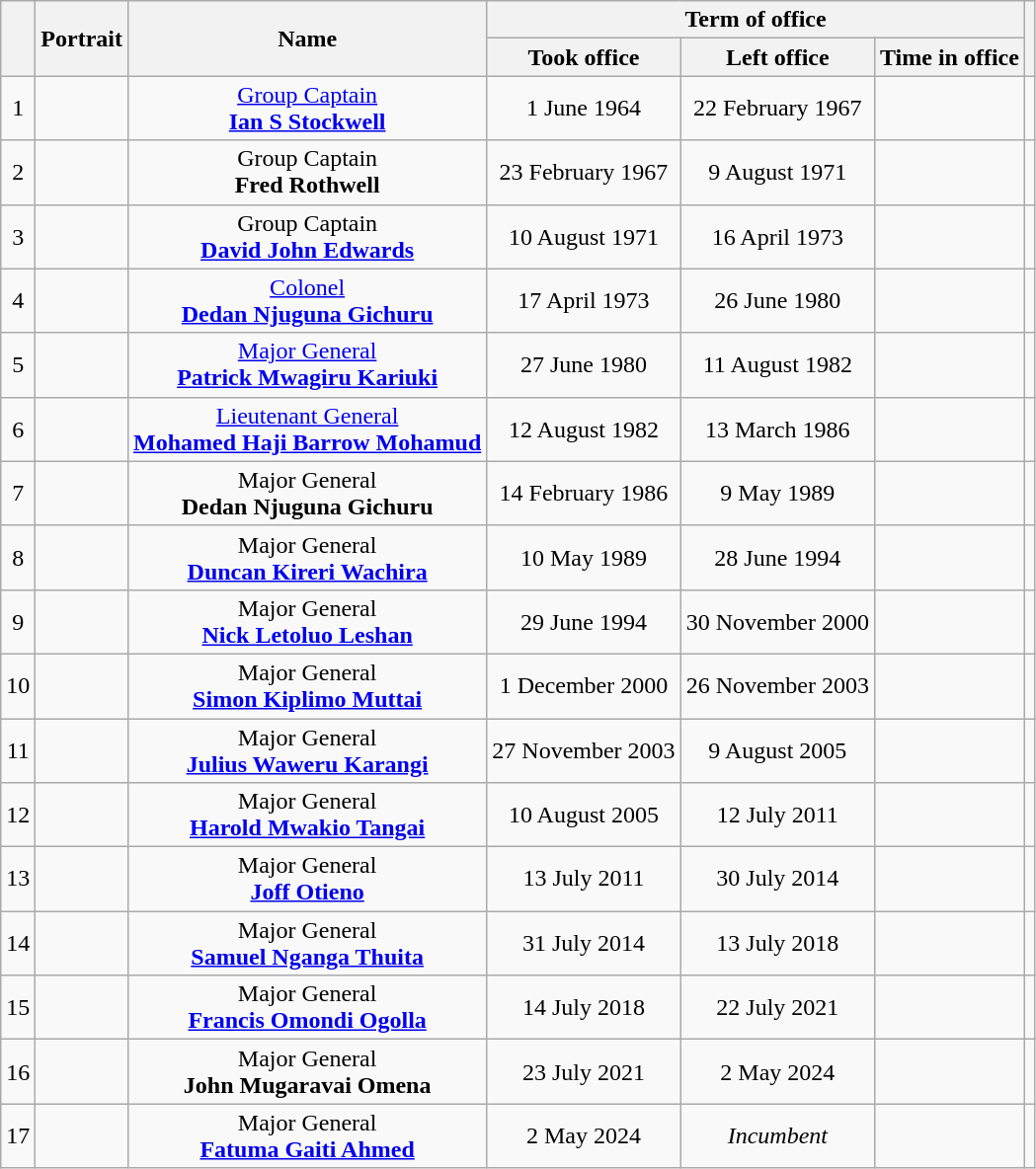<table class="wikitable" style="text-align:center">
<tr>
<th rowspan=2></th>
<th rowspan="2">Portrait</th>
<th rowspan=2>Name</th>
<th colspan=3>Term of office</th>
<th rowspan=2></th>
</tr>
<tr>
<th>Took office</th>
<th>Left office</th>
<th>Time in office</th>
</tr>
<tr>
<td>1</td>
<td></td>
<td><a href='#'>Group Captain</a><br><strong><a href='#'>Ian S Stockwell</a></strong><br></td>
<td>1 June 1964</td>
<td>22 February 1967</td>
<td></td>
<td></td>
</tr>
<tr>
<td>2</td>
<td></td>
<td>Group Captain<br><strong>Fred Rothwell</strong></td>
<td>23 February 1967</td>
<td>9 August 1971</td>
<td></td>
<td></td>
</tr>
<tr>
<td>3</td>
<td></td>
<td>Group Captain<br><strong><a href='#'>David John Edwards</a></strong></td>
<td>10 August 1971</td>
<td>16 April 1973</td>
<td></td>
<td></td>
</tr>
<tr>
<td>4</td>
<td></td>
<td><a href='#'>Colonel</a><br><strong><a href='#'>Dedan Njuguna Gichuru</a></strong></td>
<td>17 April 1973</td>
<td>26 June 1980</td>
<td></td>
<td></td>
</tr>
<tr>
<td>5</td>
<td></td>
<td><a href='#'>Major General</a><br><strong><a href='#'>Patrick Mwagiru Kariuki</a></strong></td>
<td>27 June 1980</td>
<td>11 August 1982</td>
<td></td>
<td></td>
</tr>
<tr>
<td>6</td>
<td></td>
<td><a href='#'>Lieutenant General</a><br><strong><a href='#'>Mohamed Haji Barrow Mohamud</a></strong></td>
<td>12 August 1982</td>
<td>13 March 1986</td>
<td></td>
<td></td>
</tr>
<tr>
<td>7</td>
<td></td>
<td>Major General<br><strong>Dedan Njuguna Gichuru</strong></td>
<td>14 February 1986</td>
<td>9 May 1989</td>
<td></td>
<td></td>
</tr>
<tr>
<td>8</td>
<td></td>
<td>Major General<br><strong><a href='#'>Duncan Kireri Wachira</a></strong></td>
<td>10 May 1989</td>
<td>28 June 1994</td>
<td></td>
<td></td>
</tr>
<tr>
<td>9</td>
<td></td>
<td>Major General<br><strong><a href='#'>Nick Letoluo Leshan</a></strong></td>
<td>29 June 1994</td>
<td>30 November 2000</td>
<td></td>
<td></td>
</tr>
<tr>
<td>10</td>
<td></td>
<td>Major General<br><strong><a href='#'>Simon Kiplimo Muttai</a></strong></td>
<td>1 December 2000</td>
<td>26 November 2003</td>
<td></td>
<td></td>
</tr>
<tr>
<td>11</td>
<td></td>
<td>Major General<br><strong><a href='#'>Julius Waweru Karangi</a></strong><br></td>
<td>27 November 2003</td>
<td>9 August 2005</td>
<td></td>
<td></td>
</tr>
<tr>
<td>12</td>
<td></td>
<td>Major General<br><strong><a href='#'>Harold Mwakio Tangai</a></strong></td>
<td>10 August 2005</td>
<td>12 July 2011</td>
<td></td>
<td></td>
</tr>
<tr>
<td>13</td>
<td></td>
<td>Major General<br><strong><a href='#'>Joff Otieno</a></strong></td>
<td>13 July 2011</td>
<td>30 July 2014</td>
<td></td>
<td></td>
</tr>
<tr>
<td>14</td>
<td></td>
<td>Major General<br><strong><a href='#'>Samuel Nganga Thuita</a></strong></td>
<td>31 July 2014</td>
<td>13 July 2018</td>
<td></td>
<td></td>
</tr>
<tr>
<td>15</td>
<td></td>
<td>Major General<br><strong><a href='#'>Francis Omondi Ogolla</a></strong><br></td>
<td>14 July 2018</td>
<td>22 July 2021</td>
<td></td>
<td></td>
</tr>
<tr>
<td>16</td>
<td></td>
<td>Major General<br><strong>John Mugaravai Omena</strong></td>
<td>23 July 2021</td>
<td>2 May 2024</td>
<td></td>
<td></td>
</tr>
<tr>
<td>17</td>
<td></td>
<td>Major General<br><strong><a href='#'>Fatuma Gaiti Ahmed</a></strong><br></td>
<td>2 May 2024</td>
<td><em>Incumbent</em></td>
<td></td>
<td></td>
</tr>
</table>
